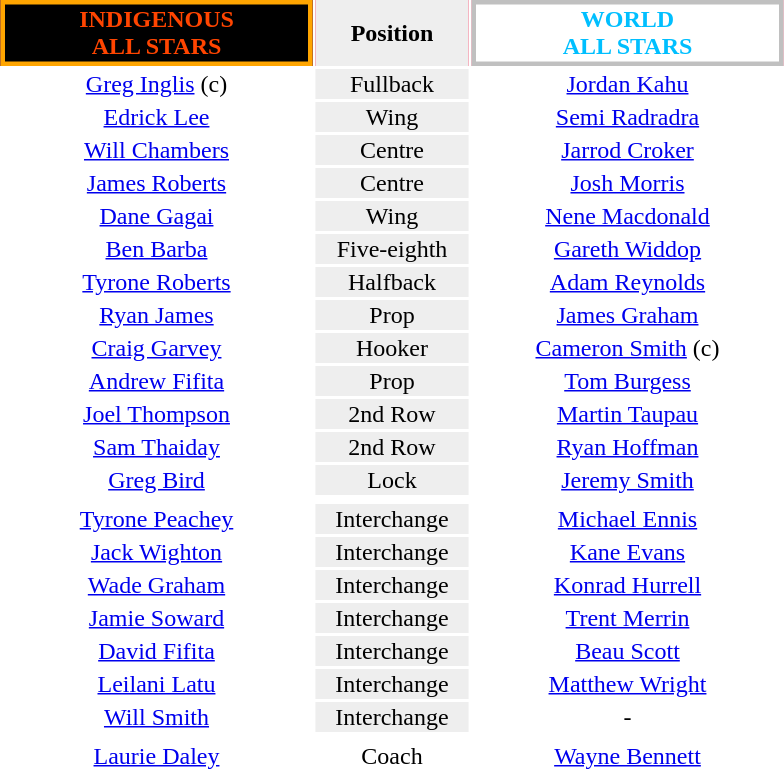<table style="margin: 1em auto 1em auto">
<tr bgcolor=#FF0033>
<th align="center" width="200" style="border: 3px solid orange; background: black; color: orangered">INDIGENOUS<br> ALL STARS</th>
<th align="center" width="100" style="background: #eeeeee; color: black">Position</th>
<th align="center" width="200" style="border: 3px solid silver; background: white; color: deepskyblue">WORLD<br>ALL STARS</th>
</tr>
<tr>
<td align="center"><a href='#'>Greg Inglis</a> (c) </td>
<td align="center" style="background: #eeeeee">Fullback</td>
<td align="center">  <a href='#'>Jordan Kahu</a></td>
</tr>
<tr>
<td align="center"><a href='#'>Edrick Lee</a> </td>
<td align="center" style="background: #eeeeee">Wing</td>
<td align="center">  <a href='#'>Semi Radradra</a></td>
</tr>
<tr>
<td align="center"><a href='#'>Will Chambers</a> </td>
<td align="center" style="background: #eeeeee">Centre</td>
<td align="center">  <a href='#'>Jarrod Croker</a></td>
</tr>
<tr>
<td align="center"><a href='#'>James Roberts</a> </td>
<td align="center" style="background: #eeeeee">Centre</td>
<td align="center">  <a href='#'>Josh Morris</a></td>
</tr>
<tr>
<td align="center"><a href='#'>Dane Gagai</a> </td>
<td align="center" style="background: #eeeeee">Wing</td>
<td align="center">  <a href='#'>Nene Macdonald</a></td>
</tr>
<tr>
<td align="center"><a href='#'>Ben Barba</a> </td>
<td align="center" style="background: #eeeeee">Five-eighth</td>
<td align="center">  <a href='#'>Gareth Widdop</a></td>
</tr>
<tr>
<td align="center"><a href='#'>Tyrone Roberts</a> </td>
<td align="center" style="background: #eeeeee">Halfback</td>
<td align="center">  <a href='#'>Adam Reynolds</a></td>
</tr>
<tr>
<td align="center"><a href='#'>Ryan James</a> </td>
<td align="center" style="background: #eeeeee">Prop</td>
<td align="center">  <a href='#'>James Graham</a></td>
</tr>
<tr>
<td align="center"><a href='#'>Craig Garvey</a> </td>
<td align="center" style="background: #eeeeee">Hooker</td>
<td align="center">  <a href='#'>Cameron Smith</a> (c)</td>
</tr>
<tr>
<td align="center"><a href='#'>Andrew Fifita</a> </td>
<td align="center" style="background: #eeeeee">Prop</td>
<td align="center">  <a href='#'>Tom Burgess</a></td>
</tr>
<tr>
<td align="center"><a href='#'>Joel Thompson</a> </td>
<td align="center" style="background: #eeeeee">2nd Row</td>
<td align="center">  <a href='#'>Martin Taupau</a></td>
</tr>
<tr>
<td align="center"><a href='#'>Sam Thaiday</a> </td>
<td align="center" style="background: #eeeeee">2nd Row</td>
<td align="center">  <a href='#'>Ryan Hoffman</a></td>
</tr>
<tr>
<td align="center"><a href='#'>Greg Bird</a> </td>
<td align="center" style="background: #eeeeee">Lock</td>
<td align="center">  <a href='#'>Jeremy Smith</a></td>
</tr>
<tr>
<td></td>
</tr>
<tr>
<td align="center"><a href='#'>Tyrone Peachey</a>  </td>
<td align="center" style="background: #eeeeee">Interchange</td>
<td align="center">  <a href='#'>Michael Ennis</a></td>
</tr>
<tr>
<td align="center"><a href='#'>Jack Wighton</a> </td>
<td align="center" style="background: #eeeeee">Interchange</td>
<td align="center">  <a href='#'>Kane Evans</a></td>
</tr>
<tr>
<td align="center"><a href='#'>Wade Graham</a> </td>
<td align="center" style="background: #eeeeee">Interchange</td>
<td align="center">  <a href='#'>Konrad Hurrell</a></td>
</tr>
<tr>
<td align="center"><a href='#'>Jamie Soward</a> </td>
<td align="center" style="background: #eeeeee">Interchange</td>
<td align="center">  <a href='#'>Trent Merrin</a></td>
</tr>
<tr>
<td align="center"><a href='#'>David Fifita</a> </td>
<td align="center" style="background: #eeeeee">Interchange</td>
<td align="center">  <a href='#'>Beau Scott</a></td>
</tr>
<tr>
<td align="center"><a href='#'>Leilani Latu</a> </td>
<td align="center" style="background: #eeeeee">Interchange</td>
<td align="center">  <a href='#'>Matthew Wright</a></td>
</tr>
<tr>
<td align="center"><a href='#'>Will Smith</a> </td>
<td align="center" style="background: #eeeeee">Interchange</td>
<td align="center">-</td>
</tr>
<tr>
<td></td>
</tr>
<tr>
<td align="center"> <a href='#'>Laurie Daley</a></td>
<td align="center" st#le="background: #eeeeee">Coach</td>
<td align="center"> <a href='#'>Wayne Bennett</a></td>
</tr>
</table>
